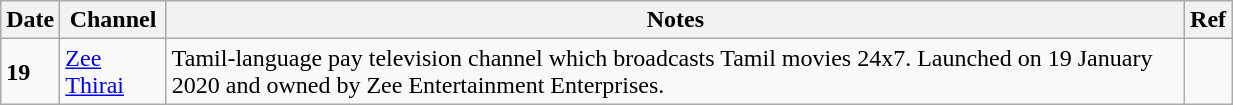<table class="wikitable" width="65%">
<tr>
<th>Date</th>
<th>Channel</th>
<th>Notes</th>
<th>Ref</th>
</tr>
<tr>
<td><strong>19</strong></td>
<td><a href='#'>Zee Thirai</a></td>
<td>Tamil-language pay television channel which broadcasts Tamil movies 24x7. Launched on 19 January 2020 and owned by Zee Entertainment Enterprises.</td>
<td></td>
</tr>
</table>
